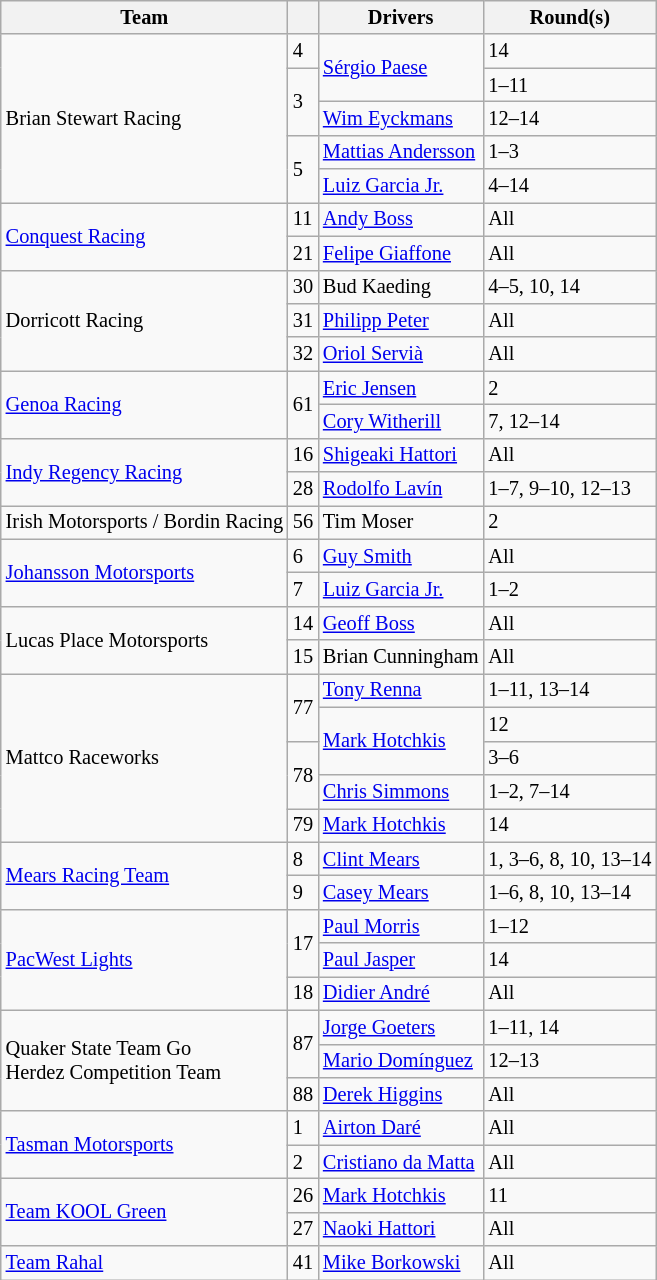<table class="wikitable" style="font-size:85%">
<tr>
<th>Team</th>
<th></th>
<th>Drivers</th>
<th>Round(s)</th>
</tr>
<tr>
<td rowspan="5">Brian Stewart Racing</td>
<td>4</td>
<td rowspan="2"> <a href='#'>Sérgio Paese</a></td>
<td>14</td>
</tr>
<tr>
<td rowspan="2">3</td>
<td>1–11</td>
</tr>
<tr>
<td> <a href='#'>Wim Eyckmans</a></td>
<td>12–14</td>
</tr>
<tr>
<td rowspan="2">5</td>
<td> <a href='#'>Mattias Andersson</a></td>
<td>1–3</td>
</tr>
<tr>
<td> <a href='#'>Luiz Garcia Jr.</a></td>
<td>4–14</td>
</tr>
<tr>
<td rowspan="2"><a href='#'>Conquest Racing</a></td>
<td>11</td>
<td> <a href='#'>Andy Boss</a></td>
<td>All</td>
</tr>
<tr>
<td>21</td>
<td> <a href='#'>Felipe Giaffone</a></td>
<td>All</td>
</tr>
<tr>
<td rowspan="3">Dorricott Racing</td>
<td>30</td>
<td> Bud Kaeding</td>
<td>4–5, 10, 14</td>
</tr>
<tr>
<td>31</td>
<td> <a href='#'>Philipp Peter</a></td>
<td>All</td>
</tr>
<tr>
<td>32</td>
<td> <a href='#'>Oriol Servià</a></td>
<td>All</td>
</tr>
<tr>
<td rowspan="2"><a href='#'>Genoa Racing</a></td>
<td rowspan="2">61</td>
<td> <a href='#'>Eric Jensen</a></td>
<td>2</td>
</tr>
<tr>
<td> <a href='#'>Cory Witherill</a></td>
<td>7, 12–14</td>
</tr>
<tr>
<td rowspan="2"><a href='#'>Indy Regency Racing</a></td>
<td>16</td>
<td> <a href='#'>Shigeaki Hattori</a></td>
<td>All</td>
</tr>
<tr>
<td>28</td>
<td> <a href='#'>Rodolfo Lavín</a></td>
<td>1–7, 9–10, 12–13</td>
</tr>
<tr>
<td>Irish Motorsports / Bordin Racing</td>
<td>56</td>
<td> Tim Moser</td>
<td>2</td>
</tr>
<tr>
<td rowspan="2"><a href='#'>Johansson Motorsports</a></td>
<td>6</td>
<td> <a href='#'>Guy Smith</a></td>
<td>All</td>
</tr>
<tr>
<td>7</td>
<td> <a href='#'>Luiz Garcia Jr.</a></td>
<td>1–2</td>
</tr>
<tr>
<td rowspan="2">Lucas Place Motorsports</td>
<td>14</td>
<td> <a href='#'>Geoff Boss</a></td>
<td>All</td>
</tr>
<tr>
<td>15</td>
<td> Brian Cunningham</td>
<td>All</td>
</tr>
<tr>
<td rowspan="5">Mattco Raceworks</td>
<td rowspan="2">77</td>
<td> <a href='#'>Tony Renna</a></td>
<td>1–11, 13–14</td>
</tr>
<tr>
<td rowspan="2"> <a href='#'>Mark Hotchkis</a></td>
<td>12</td>
</tr>
<tr>
<td rowspan="2">78</td>
<td>3–6</td>
</tr>
<tr>
<td> <a href='#'>Chris Simmons</a></td>
<td>1–2, 7–14</td>
</tr>
<tr>
<td>79</td>
<td> <a href='#'>Mark Hotchkis</a></td>
<td>14</td>
</tr>
<tr>
<td rowspan="2"><a href='#'>Mears Racing Team</a></td>
<td>8</td>
<td> <a href='#'>Clint Mears</a></td>
<td>1, 3–6, 8, 10, 13–14</td>
</tr>
<tr>
<td>9</td>
<td> <a href='#'>Casey Mears</a></td>
<td>1–6, 8, 10, 13–14</td>
</tr>
<tr>
<td rowspan="3"><a href='#'>PacWest Lights</a></td>
<td rowspan="2">17</td>
<td> <a href='#'>Paul Morris</a></td>
<td>1–12</td>
</tr>
<tr>
<td> <a href='#'>Paul Jasper</a></td>
<td>14</td>
</tr>
<tr>
<td>18</td>
<td> <a href='#'>Didier André</a></td>
<td>All</td>
</tr>
<tr>
<td rowspan="3">Quaker State Team Go<br>Herdez Competition Team</td>
<td rowspan="2">87</td>
<td> <a href='#'>Jorge Goeters</a></td>
<td>1–11, 14</td>
</tr>
<tr>
<td> <a href='#'>Mario Domínguez</a></td>
<td>12–13</td>
</tr>
<tr>
<td>88</td>
<td> <a href='#'>Derek Higgins</a></td>
<td>All</td>
</tr>
<tr>
<td rowspan="2"><a href='#'>Tasman Motorsports</a></td>
<td>1</td>
<td> <a href='#'>Airton Daré</a></td>
<td>All</td>
</tr>
<tr>
<td>2</td>
<td> <a href='#'>Cristiano da Matta</a></td>
<td>All</td>
</tr>
<tr>
<td rowspan="2"><a href='#'>Team KOOL Green</a></td>
<td>26</td>
<td> <a href='#'>Mark Hotchkis</a></td>
<td>11</td>
</tr>
<tr>
<td>27</td>
<td> <a href='#'>Naoki Hattori</a></td>
<td>All</td>
</tr>
<tr>
<td><a href='#'>Team Rahal</a></td>
<td>41</td>
<td> <a href='#'>Mike Borkowski</a></td>
<td>All</td>
</tr>
</table>
